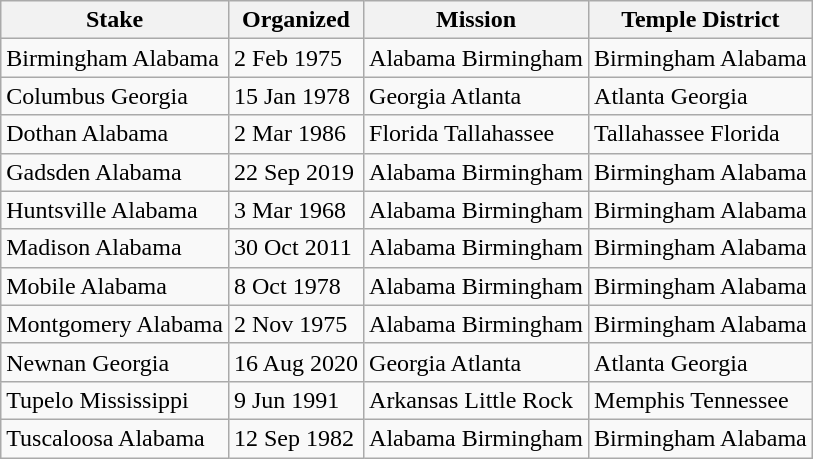<table class="wikitable sortable">
<tr>
<th>Stake</th>
<th>Organized</th>
<th>Mission</th>
<th>Temple District</th>
</tr>
<tr>
<td>Birmingham Alabama</td>
<td>2 Feb 1975</td>
<td>Alabama Birmingham</td>
<td>Birmingham Alabama</td>
</tr>
<tr>
<td>Columbus Georgia</td>
<td>15 Jan 1978</td>
<td>Georgia Atlanta</td>
<td>Atlanta Georgia</td>
</tr>
<tr>
<td>Dothan Alabama</td>
<td>2 Mar 1986</td>
<td>Florida Tallahassee</td>
<td>Tallahassee Florida</td>
</tr>
<tr>
<td>Gadsden Alabama</td>
<td>22 Sep 2019</td>
<td>Alabama Birmingham</td>
<td>Birmingham Alabama</td>
</tr>
<tr>
<td>Huntsville Alabama</td>
<td>3 Mar 1968</td>
<td>Alabama Birmingham</td>
<td>Birmingham Alabama</td>
</tr>
<tr>
<td>Madison Alabama</td>
<td>30 Oct 2011</td>
<td>Alabama Birmingham</td>
<td>Birmingham Alabama</td>
</tr>
<tr>
<td>Mobile Alabama</td>
<td>8 Oct 1978</td>
<td>Alabama Birmingham</td>
<td>Birmingham Alabama</td>
</tr>
<tr>
<td>Montgomery Alabama</td>
<td>2 Nov 1975</td>
<td>Alabama Birmingham</td>
<td>Birmingham Alabama</td>
</tr>
<tr>
<td>Newnan Georgia</td>
<td>16 Aug 2020</td>
<td>Georgia Atlanta</td>
<td>Atlanta Georgia</td>
</tr>
<tr>
<td>Tupelo Mississippi</td>
<td>9 Jun 1991</td>
<td>Arkansas Little Rock</td>
<td>Memphis Tennessee</td>
</tr>
<tr>
<td>Tuscaloosa Alabama</td>
<td>12 Sep 1982</td>
<td>Alabama Birmingham</td>
<td>Birmingham Alabama</td>
</tr>
</table>
